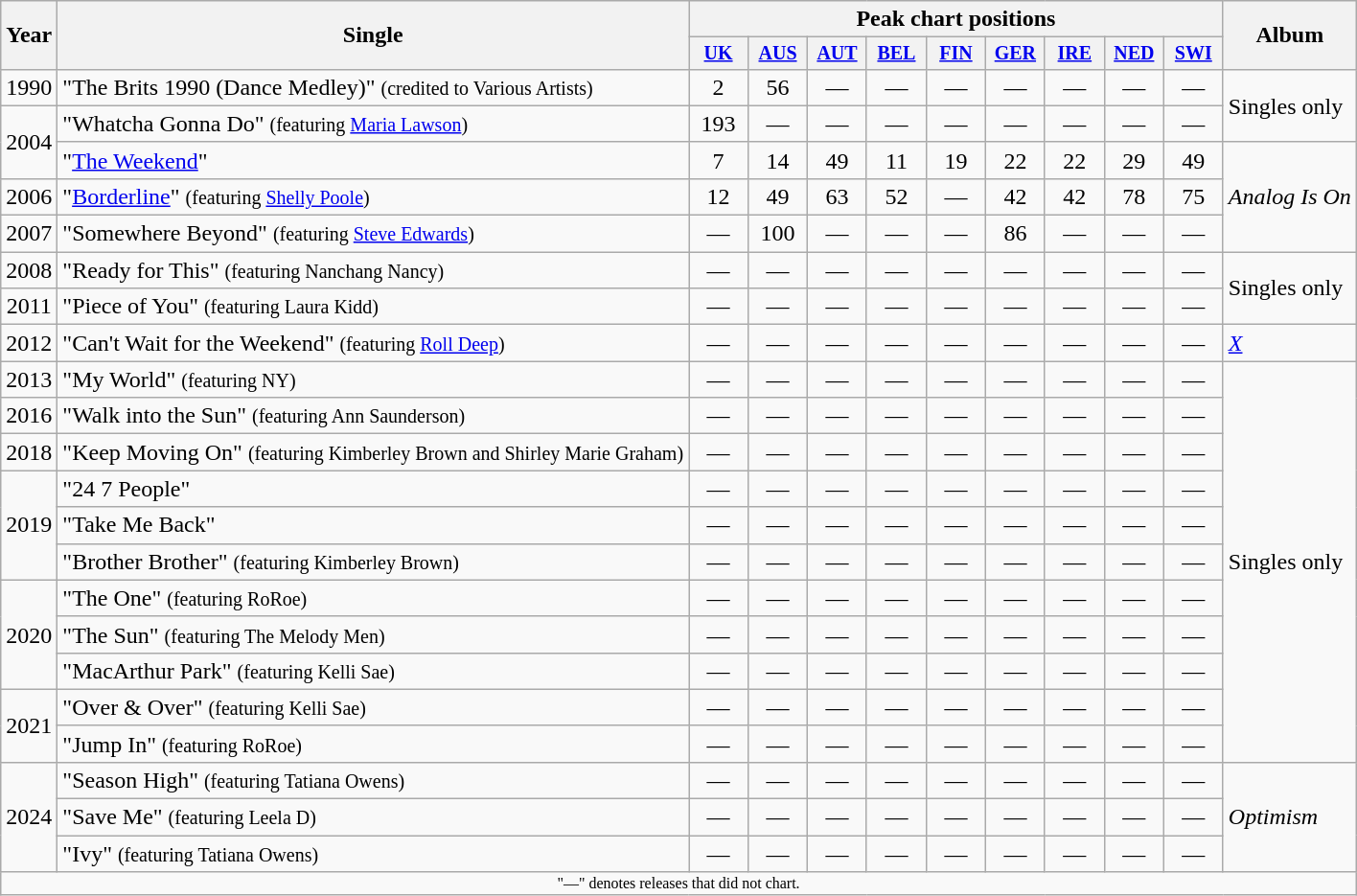<table class="wikitable" style="text-align:center;">
<tr>
<th rowspan="2">Year</th>
<th rowspan="2">Single</th>
<th colspan="9">Peak chart positions</th>
<th rowspan="2">Album</th>
</tr>
<tr style="font-size:smaller;">
<th width="35"><a href='#'>UK</a><br></th>
<th width="35"><a href='#'>AUS</a><br></th>
<th width="35"><a href='#'>AUT</a></th>
<th width="35"><a href='#'>BEL</a></th>
<th width="35"><a href='#'>FIN</a></th>
<th width="35"><a href='#'>GER</a></th>
<th width="35"><a href='#'>IRE</a></th>
<th width="35"><a href='#'>NED</a></th>
<th width="35"><a href='#'>SWI</a></th>
</tr>
<tr>
<td>1990</td>
<td align="left">"The Brits 1990 (Dance Medley)" <small>(credited to Various Artists)</small></td>
<td>2</td>
<td>56</td>
<td>—</td>
<td>—</td>
<td>—</td>
<td>—</td>
<td>—</td>
<td>—</td>
<td>—</td>
<td align="left" rowspan="2">Singles only</td>
</tr>
<tr>
<td rowspan=2>2004</td>
<td align="left">"Whatcha Gonna Do" <small>(featuring <a href='#'>Maria Lawson</a>)</small></td>
<td>193</td>
<td>—</td>
<td>—</td>
<td>—</td>
<td>—</td>
<td>—</td>
<td>—</td>
<td>—</td>
<td>—</td>
</tr>
<tr>
<td align="left">"<a href='#'>The Weekend</a>"</td>
<td>7</td>
<td>14</td>
<td>49</td>
<td>11</td>
<td>19</td>
<td>22</td>
<td>22</td>
<td>29</td>
<td>49</td>
<td align="left" rowspan="3"><em>Analog Is On</em></td>
</tr>
<tr>
<td>2006</td>
<td align="left">"<a href='#'>Borderline</a>" <small>(featuring <a href='#'>Shelly Poole</a>)</small></td>
<td>12</td>
<td>49</td>
<td>63</td>
<td>52</td>
<td>—</td>
<td>42</td>
<td>42</td>
<td>78</td>
<td>75</td>
</tr>
<tr>
<td>2007</td>
<td align="left">"Somewhere Beyond" <small>(featuring <a href='#'>Steve Edwards</a>)</small></td>
<td>—</td>
<td>100</td>
<td>—</td>
<td>—</td>
<td>—</td>
<td>86</td>
<td>—</td>
<td>—</td>
<td>—</td>
</tr>
<tr>
<td>2008</td>
<td align="left">"Ready for This" <small>(featuring Nanchang Nancy)</small></td>
<td>—</td>
<td>—</td>
<td>—</td>
<td>—</td>
<td>—</td>
<td>—</td>
<td>—</td>
<td>—</td>
<td>—</td>
<td align="left" rowspan="2">Singles only</td>
</tr>
<tr>
<td>2011</td>
<td align="left">"Piece of You" <small>(featuring Laura Kidd)</small></td>
<td>—</td>
<td>—</td>
<td>—</td>
<td>—</td>
<td>—</td>
<td>—</td>
<td>—</td>
<td>—</td>
<td>—</td>
</tr>
<tr>
<td>2012</td>
<td align="left">"Can't Wait for the Weekend" <small>(featuring <a href='#'>Roll Deep</a>)</small></td>
<td>—</td>
<td>—</td>
<td>—</td>
<td>—</td>
<td>—</td>
<td>—</td>
<td>—</td>
<td>—</td>
<td>—</td>
<td align="left"><em><a href='#'>X</a></em></td>
</tr>
<tr>
<td>2013</td>
<td align="left">"My World" <small>(featuring NY)</small></td>
<td>—</td>
<td>—</td>
<td>—</td>
<td>—</td>
<td>—</td>
<td>—</td>
<td>—</td>
<td>—</td>
<td>—</td>
<td align="left" rowspan="11">Singles only</td>
</tr>
<tr>
<td>2016</td>
<td align="left">"Walk into the Sun" <small>(featuring Ann Saunderson)</small></td>
<td>—</td>
<td>—</td>
<td>—</td>
<td>—</td>
<td>—</td>
<td>—</td>
<td>—</td>
<td>—</td>
<td>—</td>
</tr>
<tr>
<td>2018</td>
<td align="left">"Keep Moving On" <small>(featuring Kimberley Brown and Shirley Marie Graham)</small></td>
<td>—</td>
<td>—</td>
<td>—</td>
<td>—</td>
<td>—</td>
<td>—</td>
<td>—</td>
<td>—</td>
<td>—</td>
</tr>
<tr>
<td rowspan=3>2019</td>
<td align="left">"24 7 People"</td>
<td>—</td>
<td>—</td>
<td>—</td>
<td>—</td>
<td>—</td>
<td>—</td>
<td>—</td>
<td>—</td>
<td>—</td>
</tr>
<tr>
<td align="left">"Take Me Back"</td>
<td>—</td>
<td>—</td>
<td>—</td>
<td>—</td>
<td>—</td>
<td>—</td>
<td>—</td>
<td>—</td>
<td>—</td>
</tr>
<tr>
<td align="left">"Brother Brother" <small>(featuring Kimberley Brown)</small></td>
<td>—</td>
<td>—</td>
<td>—</td>
<td>—</td>
<td>—</td>
<td>—</td>
<td>—</td>
<td>—</td>
<td>—</td>
</tr>
<tr>
<td rowspan=3>2020</td>
<td align="left">"The One" <small>(featuring RoRoe)</small></td>
<td>—</td>
<td>—</td>
<td>—</td>
<td>—</td>
<td>—</td>
<td>—</td>
<td>—</td>
<td>—</td>
<td>—</td>
</tr>
<tr>
<td align="left">"The Sun" <small>(featuring The Melody Men)</small></td>
<td>—</td>
<td>—</td>
<td>—</td>
<td>—</td>
<td>—</td>
<td>—</td>
<td>—</td>
<td>—</td>
<td>—</td>
</tr>
<tr>
<td align="left">"MacArthur Park" <small>(featuring Kelli Sae)</small></td>
<td>—</td>
<td>—</td>
<td>—</td>
<td>—</td>
<td>—</td>
<td>—</td>
<td>—</td>
<td>—</td>
<td>—</td>
</tr>
<tr>
<td rowspan=2>2021</td>
<td align="left">"Over & Over" <small>(featuring Kelli Sae)</small></td>
<td>—</td>
<td>—</td>
<td>—</td>
<td>—</td>
<td>—</td>
<td>—</td>
<td>—</td>
<td>—</td>
<td>—</td>
</tr>
<tr>
<td align="left">"Jump In" <small>(featuring RoRoe)</small></td>
<td>—</td>
<td>—</td>
<td>—</td>
<td>—</td>
<td>—</td>
<td>—</td>
<td>—</td>
<td>—</td>
<td>—</td>
</tr>
<tr>
<td rowspan=3>2024</td>
<td align="left">"Season High" <small>(featuring Tatiana Owens)</small></td>
<td>—</td>
<td>—</td>
<td>—</td>
<td>—</td>
<td>—</td>
<td>—</td>
<td>—</td>
<td>—</td>
<td>—</td>
<td align="left" rowspan="3"><em>Optimism</em></td>
</tr>
<tr>
<td align="left">"Save Me" <small>(featuring Leela D)</small></td>
<td>—</td>
<td>—</td>
<td>—</td>
<td>—</td>
<td>—</td>
<td>—</td>
<td>—</td>
<td>—</td>
<td>—</td>
</tr>
<tr>
<td align="left">"Ivy" <small>(featuring Tatiana Owens)</small></td>
<td>—</td>
<td>—</td>
<td>—</td>
<td>—</td>
<td>—</td>
<td>—</td>
<td>—</td>
<td>—</td>
<td>—</td>
</tr>
<tr>
<td colspan="17" style="font-size:8pt">"—" denotes releases that did not chart.</td>
</tr>
</table>
